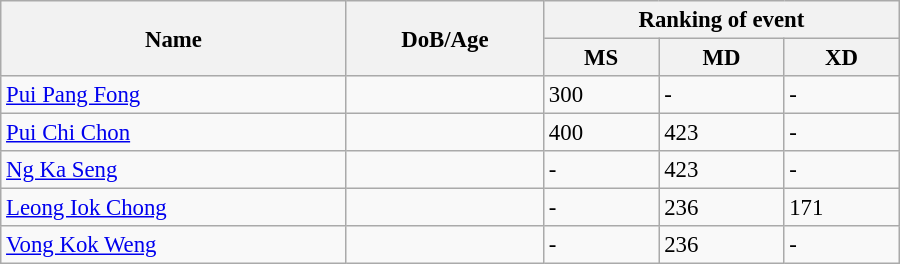<table class="wikitable" style="width:600px; font-size:95%;">
<tr>
<th rowspan="2" align="left">Name</th>
<th rowspan="2" align="left">DoB/Age</th>
<th colspan="3" align="center">Ranking of event</th>
</tr>
<tr>
<th align="center">MS</th>
<th>MD</th>
<th align="center">XD</th>
</tr>
<tr>
<td><a href='#'>Pui Pang Fong</a></td>
<td></td>
<td>300</td>
<td>-</td>
<td>-</td>
</tr>
<tr>
<td><a href='#'>Pui Chi Chon</a></td>
<td></td>
<td>400</td>
<td>423</td>
<td>-</td>
</tr>
<tr>
<td><a href='#'>Ng Ka Seng</a></td>
<td></td>
<td>-</td>
<td>423</td>
<td>-</td>
</tr>
<tr>
<td><a href='#'>Leong Iok Chong</a></td>
<td></td>
<td>-</td>
<td>236</td>
<td>171</td>
</tr>
<tr>
<td><a href='#'>Vong Kok Weng</a></td>
<td></td>
<td>-</td>
<td>236</td>
<td>-</td>
</tr>
</table>
